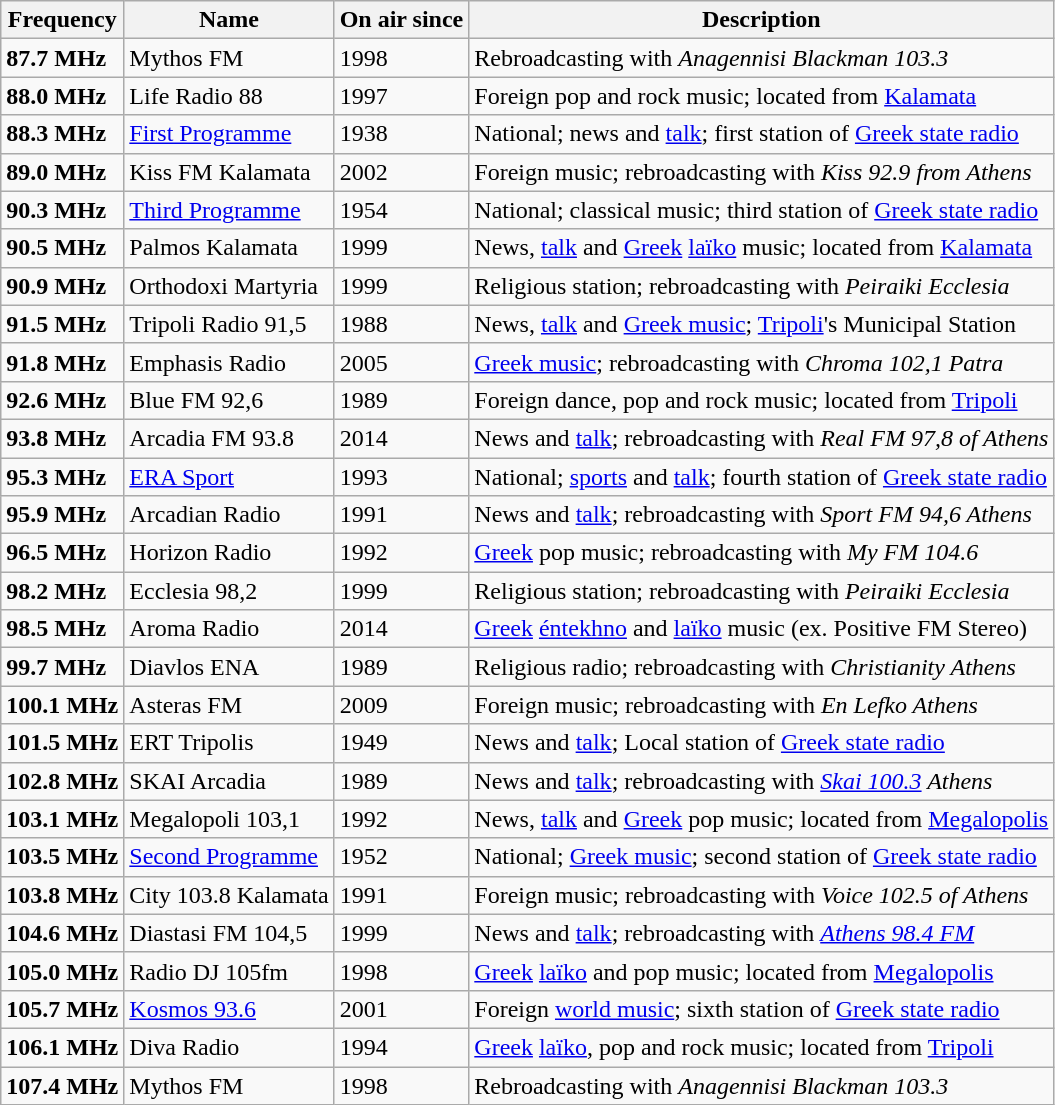<table class="wikitable">
<tr>
<th>Frequency</th>
<th>Name</th>
<th>On air since</th>
<th>Description</th>
</tr>
<tr>
<td><strong>87.7 MHz</strong></td>
<td>Mythos FM</td>
<td>1998</td>
<td>Rebroadcasting with <em>Anagennisi Blackman 103.3</em></td>
</tr>
<tr>
<td><strong>88.0 MHz</strong></td>
<td>Life Radio 88</td>
<td>1997</td>
<td>Foreign pop and rock music; located from <a href='#'>Kalamata</a></td>
</tr>
<tr>
<td><strong>88.3 MHz</strong></td>
<td><a href='#'>First Programme</a></td>
<td>1938</td>
<td>National; news and <a href='#'>talk</a>; first station of <a href='#'>Greek state radio</a></td>
</tr>
<tr>
<td><strong>89.0 MHz</strong></td>
<td>Kiss FM Kalamata</td>
<td>2002</td>
<td>Foreign music; rebroadcasting with <em>Kiss 92.9 from Athens</em></td>
</tr>
<tr>
<td><strong>90.3 MHz</strong></td>
<td><a href='#'>Third Programme</a></td>
<td>1954</td>
<td>National; classical music; third station of <a href='#'>Greek state radio</a></td>
</tr>
<tr>
<td><strong>90.5 MHz</strong></td>
<td>Palmos Kalamata</td>
<td>1999</td>
<td>News, <a href='#'>talk</a> and <a href='#'>Greek</a> <a href='#'>laïko</a> music; located from <a href='#'>Kalamata</a></td>
</tr>
<tr>
<td><strong>90.9 MHz</strong></td>
<td>Orthodoxi Martyria</td>
<td>1999</td>
<td>Religious station; rebroadcasting with <em>Peiraiki Ecclesia</em></td>
</tr>
<tr>
<td><strong>91.5 MHz</strong></td>
<td>Tripoli Radio 91,5</td>
<td>1988</td>
<td>News, <a href='#'>talk</a> and <a href='#'>Greek music</a>; <a href='#'>Tripoli</a>'s Municipal Station</td>
</tr>
<tr>
<td><strong>91.8 MHz</strong></td>
<td>Emphasis Radio</td>
<td>2005</td>
<td><a href='#'>Greek music</a>; rebroadcasting with <em>Chroma 102,1 Patra</em></td>
</tr>
<tr>
<td><strong>92.6 MHz</strong></td>
<td>Blue FM 92,6</td>
<td>1989</td>
<td>Foreign dance, pop and rock music; located from <a href='#'>Tripoli</a></td>
</tr>
<tr>
<td><strong>93.8 MHz</strong></td>
<td>Arcadia FM 93.8</td>
<td>2014</td>
<td>News and <a href='#'>talk</a>; rebroadcasting with <em>Real FM 97,8 of Athens</em></td>
</tr>
<tr>
<td><strong>95.3 MHz</strong></td>
<td><a href='#'>ERA Sport</a></td>
<td>1993</td>
<td>National; <a href='#'>sports</a> and <a href='#'>talk</a>; fourth station of <a href='#'>Greek state radio</a></td>
</tr>
<tr>
<td><strong>95.9 MHz</strong></td>
<td>Arcadian Radio</td>
<td>1991</td>
<td>News and <a href='#'>talk</a>; rebroadcasting with <em>Sport FM 94,6 Athens</em></td>
</tr>
<tr>
<td><strong>96.5 MHz</strong></td>
<td>Horizon Radio</td>
<td>1992</td>
<td><a href='#'>Greek</a> pop music; rebroadcasting with <em>My FM 104.6</em></td>
</tr>
<tr>
<td><strong>98.2 MHz</strong></td>
<td>Ecclesia 98,2</td>
<td>1999</td>
<td>Religious station; rebroadcasting with <em>Peiraiki Ecclesia</em></td>
</tr>
<tr>
<td><strong>98.5 MHz</strong></td>
<td>Aroma Radio</td>
<td>2014</td>
<td><a href='#'>Greek</a> <a href='#'>éntekhno</a> and <a href='#'>laïko</a> music (ex. Positive FM Stereo)</td>
</tr>
<tr>
<td><strong>99.7 MHz</strong></td>
<td>Diavlos ENA</td>
<td>1989</td>
<td>Religious radio; rebroadcasting with <em>Christianity Athens</em></td>
</tr>
<tr>
<td><strong>100.1 MHz</strong></td>
<td>Asteras FM</td>
<td>2009</td>
<td>Foreign music; rebroadcasting with <em>En Lefko Athens</em></td>
</tr>
<tr>
<td><strong>101.5 MHz</strong></td>
<td>ERT Tripolis</td>
<td>1949</td>
<td>News and <a href='#'>talk</a>; Local station of <a href='#'>Greek state radio</a></td>
</tr>
<tr>
<td><strong>102.8 MHz</strong></td>
<td>SKAI Arcadia</td>
<td>1989</td>
<td>News and <a href='#'>talk</a>; rebroadcasting with <em><a href='#'>Skai 100.3</a> Athens</em></td>
</tr>
<tr>
<td><strong>103.1 MHz</strong></td>
<td>Megalopoli 103,1</td>
<td>1992</td>
<td>News, <a href='#'>talk</a> and <a href='#'>Greek</a> pop music; located from <a href='#'>Megalopolis</a></td>
</tr>
<tr>
<td><strong>103.5 MHz</strong></td>
<td><a href='#'>Second Programme</a></td>
<td>1952</td>
<td>National; <a href='#'>Greek music</a>; second station of <a href='#'>Greek state radio</a></td>
</tr>
<tr>
<td><strong>103.8 MHz</strong></td>
<td>City 103.8 Kalamata</td>
<td>1991</td>
<td>Foreign music; rebroadcasting with <em>Voice 102.5 of Athens</em></td>
</tr>
<tr>
<td><strong>104.6 MHz</strong></td>
<td>Diastasi FM 104,5</td>
<td>1999</td>
<td>News and <a href='#'>talk</a>; rebroadcasting with <em><a href='#'>Athens 98.4 FM</a></em></td>
</tr>
<tr>
<td><strong>105.0 MHz</strong></td>
<td>Radio DJ 105fm</td>
<td>1998</td>
<td><a href='#'>Greek</a> <a href='#'>laïko</a> and pop music; located from <a href='#'>Megalopolis</a></td>
</tr>
<tr>
<td><strong>105.7 MHz</strong></td>
<td><a href='#'>Kosmos 93.6</a></td>
<td>2001</td>
<td>Foreign <a href='#'>world music</a>; sixth station of <a href='#'>Greek state radio</a></td>
</tr>
<tr>
<td><strong>106.1 MHz</strong></td>
<td>Diva Radio</td>
<td>1994</td>
<td><a href='#'>Greek</a> <a href='#'>laïko</a>, pop and rock music; located from <a href='#'>Tripoli</a></td>
</tr>
<tr>
<td><strong>107.4 MHz</strong></td>
<td>Mythos FM</td>
<td>1998</td>
<td>Rebroadcasting with <em>Anagennisi Blackman 103.3</em></td>
</tr>
</table>
